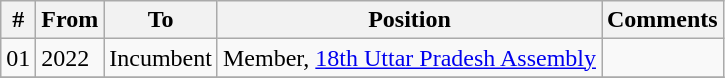<table class="wikitable sortable">
<tr>
<th>#</th>
<th>From</th>
<th>To</th>
<th>Position</th>
<th>Comments</th>
</tr>
<tr>
<td>01</td>
<td>2022</td>
<td>Incumbent</td>
<td>Member, <a href='#'>18th Uttar Pradesh Assembly</a></td>
<td></td>
</tr>
<tr>
</tr>
</table>
